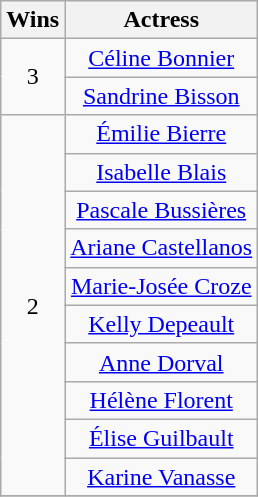<table class="wikitable" style="text-align:center;">
<tr>
<th scope="col" width="1">Wins</th>
<th scope="col" align="center">Actress</th>
</tr>
<tr>
<td rowspan="2" style="text-align:center;">3</td>
<td><a href='#'>Céline Bonnier</a></td>
</tr>
<tr>
<td><a href='#'>Sandrine Bisson</a></td>
</tr>
<tr>
<td rowspan="10" style="text-align:center;">2</td>
<td><a href='#'>Émilie Bierre</a></td>
</tr>
<tr>
<td><a href='#'>Isabelle Blais</a></td>
</tr>
<tr>
<td><a href='#'>Pascale Bussières</a></td>
</tr>
<tr>
<td><a href='#'>Ariane Castellanos</a></td>
</tr>
<tr>
<td><a href='#'>Marie-Josée Croze</a></td>
</tr>
<tr>
<td><a href='#'>Kelly Depeault</a></td>
</tr>
<tr>
<td><a href='#'>Anne Dorval</a></td>
</tr>
<tr>
<td><a href='#'>Hélène Florent</a></td>
</tr>
<tr>
<td><a href='#'>Élise Guilbault</a></td>
</tr>
<tr>
<td><a href='#'>Karine Vanasse</a></td>
</tr>
<tr>
</tr>
</table>
